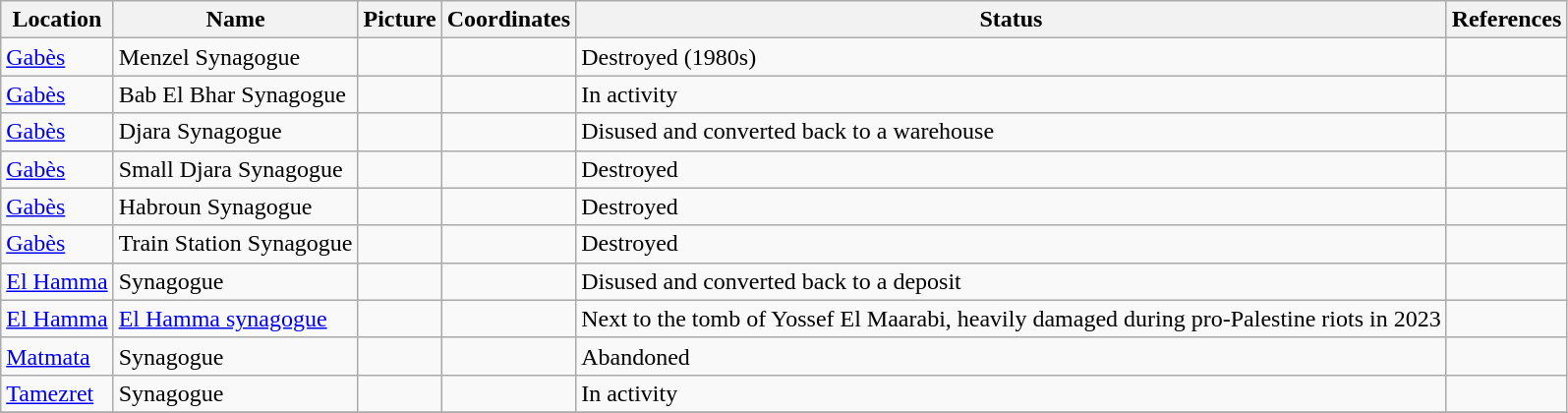<table class="wikitable sortable">
<tr>
<th>Location</th>
<th>Name</th>
<th>Picture</th>
<th>Coordinates</th>
<th>Status</th>
<th>References</th>
</tr>
<tr>
<td><a href='#'>Gabès</a></td>
<td>Menzel Synagogue</td>
<td align=center></td>
<td></td>
<td>Destroyed (1980s)</td>
<td></td>
</tr>
<tr>
<td><a href='#'>Gabès</a></td>
<td>Bab El Bhar Synagogue</td>
<td align=center></td>
<td></td>
<td>In activity</td>
<td></td>
</tr>
<tr>
<td><a href='#'>Gabès</a></td>
<td>Djara Synagogue</td>
<td align=center></td>
<td></td>
<td>Disused and converted back to a warehouse</td>
<td></td>
</tr>
<tr>
<td><a href='#'>Gabès</a></td>
<td>Small Djara Synagogue</td>
<td align=center></td>
<td></td>
<td>Destroyed</td>
<td></td>
</tr>
<tr>
<td><a href='#'>Gabès</a></td>
<td>Habroun Synagogue</td>
<td align=center></td>
<td></td>
<td>Destroyed</td>
<td></td>
</tr>
<tr>
<td><a href='#'>Gabès</a></td>
<td>Train Station Synagogue</td>
<td align=center></td>
<td></td>
<td>Destroyed</td>
<td></td>
</tr>
<tr>
<td><a href='#'>El Hamma</a></td>
<td>Synagogue</td>
<td align=center></td>
<td></td>
<td>Disused and converted back to a deposit</td>
<td></td>
</tr>
<tr>
<td><a href='#'>El Hamma</a></td>
<td><a href='#'>El Hamma synagogue</a></td>
<td align=center></td>
<td></td>
<td>Next to the tomb of Yossef El Maarabi, heavily damaged during pro-Palestine riots in 2023</td>
<td></td>
</tr>
<tr>
<td><a href='#'>Matmata</a></td>
<td>Synagogue</td>
<td align=center></td>
<td></td>
<td>Abandoned</td>
<td></td>
</tr>
<tr>
<td><a href='#'>Tamezret</a></td>
<td>Synagogue</td>
<td align=center></td>
<td></td>
<td>In activity</td>
<td></td>
</tr>
<tr>
</tr>
</table>
